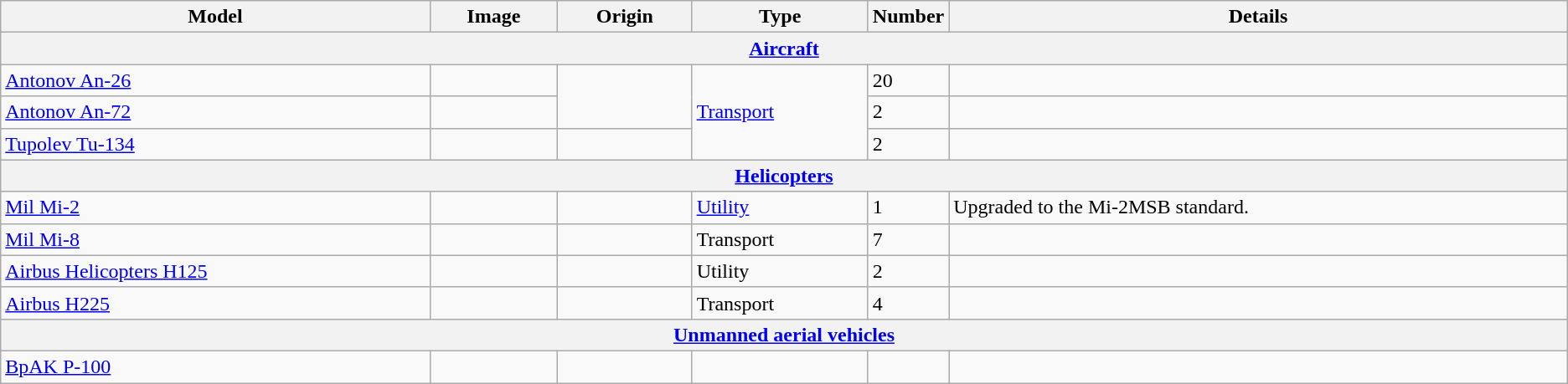<table class="wikitable">
<tr>
<th>Model</th>
<th>Image</th>
<th>Origin</th>
<th>Type</th>
<th style="width:5%;">Number</th>
<th>Details</th>
</tr>
<tr>
<th colspan="6" style="align: center;"><a href='#'>Aircraft</a></th>
</tr>
<tr>
<td><a href='#'>Antonov An-26</a></td>
<td></td>
<td rowspan="2"><br></td>
<td rowspan="3"><a href='#'>Transport</a></td>
<td>20</td>
<td></td>
</tr>
<tr>
<td><a href='#'>Antonov An-72</a></td>
<td></td>
<td>2</td>
<td></td>
</tr>
<tr>
<td><a href='#'>Tupolev Tu-134</a></td>
<td></td>
<td></td>
<td>2</td>
</tr>
<tr>
<th colspan="6" style="align: center;"><a href='#'>Helicopters</a></th>
</tr>
<tr>
<td><a href='#'>Mil Mi-2</a></td>
<td></td>
<td><br></td>
<td><a href='#'>Utility</a></td>
<td>1</td>
<td>Upgraded to the Mi-2MSB standard.</td>
</tr>
<tr>
<td><a href='#'>Mil Mi-8</a></td>
<td></td>
<td></td>
<td>Transport</td>
<td>7</td>
<td></td>
</tr>
<tr>
<td><a href='#'>Airbus Helicopters H125</a></td>
<td></td>
<td></td>
<td>Utility</td>
<td>2</td>
<td></td>
</tr>
<tr>
<td><a href='#'>Airbus H225</a></td>
<td></td>
<td></td>
<td>Transport</td>
<td>4</td>
<td></td>
</tr>
<tr>
<th colspan="6" style="align: center;"><a href='#'>Unmanned aerial vehicles</a></th>
</tr>
<tr>
<td><a href='#'>BpAK P-100</a></td>
<td></td>
<td></td>
<td></td>
<td></td>
<td></td>
</tr>
</table>
